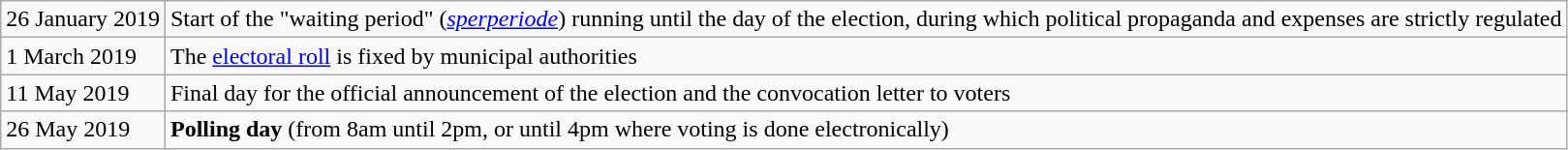<table class="wikitable">
<tr>
<td>26 January 2019</td>
<td>Start of the "waiting period" (<em><a href='#'>sperperiode</a></em>) running until the day of the election, during which political propaganda and expenses are strictly regulated</td>
</tr>
<tr>
<td>1 March 2019</td>
<td>The <a href='#'>electoral roll</a> is fixed by municipal authorities</td>
</tr>
<tr>
<td>11 May 2019</td>
<td>Final day for the official announcement of the election and the convocation letter to voters</td>
</tr>
<tr>
<td>26 May 2019</td>
<td><strong>Polling day</strong> (from 8am until 2pm, or until 4pm where voting is done electronically)</td>
</tr>
</table>
